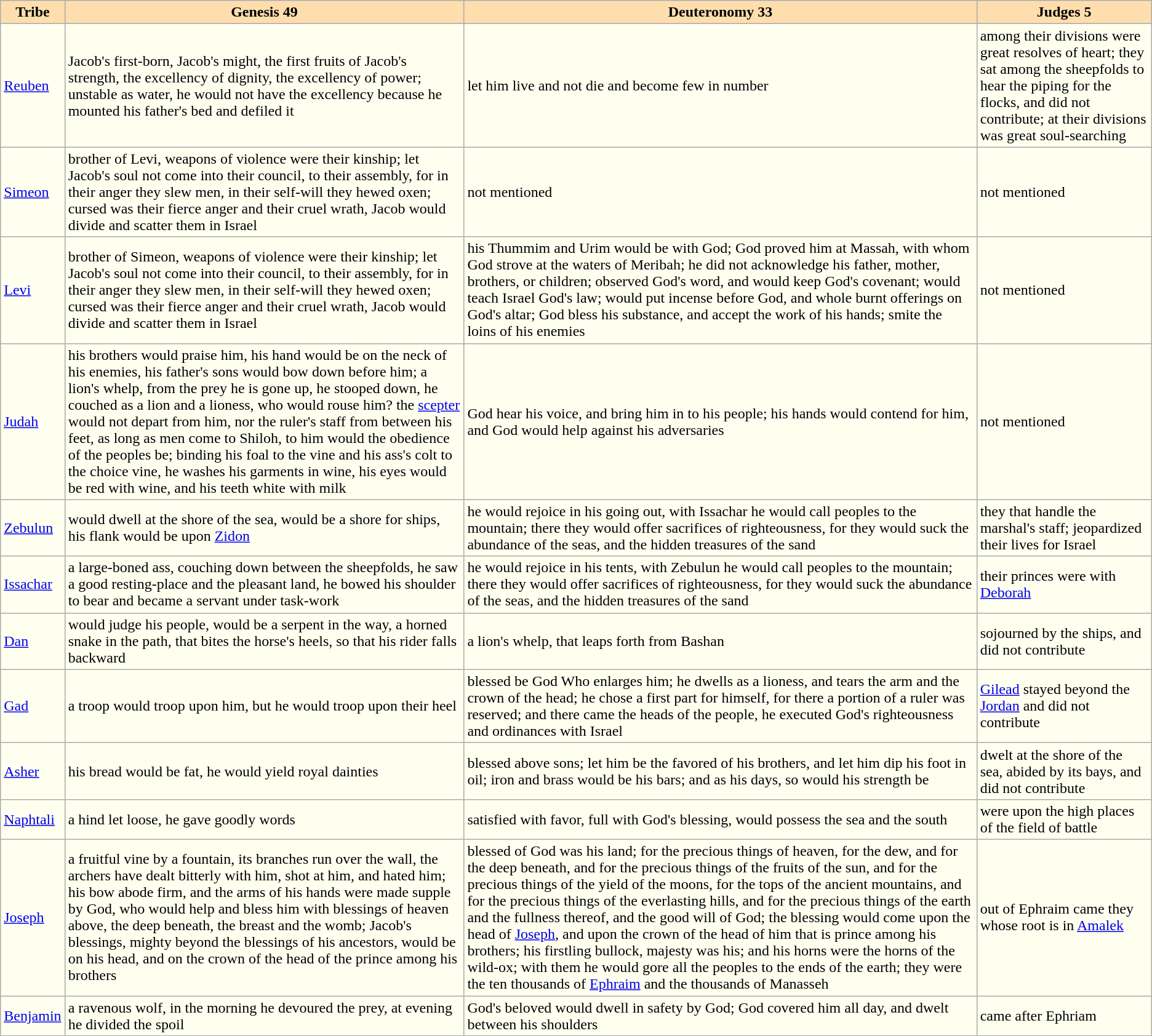<table class="wikitable" style="background:Ivory;">
<tr>
<th style="background:Navajowhite;">Tribe</th>
<th style="background:Navajowhite;">Genesis 49</th>
<th style="background:Navajowhite;">Deuteronomy 33</th>
<th style="background:Navajowhite;">Judges 5</th>
</tr>
<tr>
<td><a href='#'>Reuben</a></td>
<td>Jacob's first-born, Jacob's might, the first fruits of Jacob's strength, the excellency of dignity, the excellency of power; unstable as water, he would not have the excellency because he mounted his father's bed and defiled it</td>
<td>let him live and not die and become few in number</td>
<td>among their divisions were great resolves of heart; they sat among the sheepfolds to hear the piping for the flocks, and did not contribute; at their divisions was great soul-searching</td>
</tr>
<tr>
<td><a href='#'>Simeon</a></td>
<td>brother of Levi, weapons of violence were their kinship; let Jacob's soul not come into their council, to their assembly, for in their anger they slew men, in their self-will they hewed oxen; cursed was their fierce anger and their cruel wrath, Jacob would divide and scatter them in Israel</td>
<td>not mentioned</td>
<td>not mentioned</td>
</tr>
<tr>
<td><a href='#'>Levi</a></td>
<td>brother of Simeon, weapons of violence were their kinship; let Jacob's soul not come into their council, to their assembly, for in their anger they slew men, in their self-will they hewed oxen; cursed was their fierce anger and their cruel wrath, Jacob would divide and scatter them in Israel</td>
<td>his Thummim and Urim would be with God; God proved him at Massah, with whom God strove at the waters of Meribah; he did not acknowledge his father, mother, brothers, or children; observed God's word, and would keep God's covenant; would teach Israel God's law; would put incense before God, and whole burnt offerings on God's altar; God bless his substance, and accept the work of his hands; smite the loins of his enemies</td>
<td>not mentioned</td>
</tr>
<tr>
<td><a href='#'>Judah</a></td>
<td>his brothers would praise him, his hand would be on the neck of his enemies, his father's sons would bow down before him; a lion's whelp, from the prey he is gone up, he stooped down, he couched as a lion and a lioness, who would rouse him? the <a href='#'>scepter</a> would not depart from him, nor the ruler's staff from between his feet, as long as men come to Shiloh, to him would the obedience of the peoples be; binding his foal to the vine and his ass's colt to the choice vine, he washes his garments in wine, his eyes would be red with wine, and his teeth white with milk</td>
<td>God hear his voice, and bring him in to his people; his hands would contend for him, and God would help against his adversaries</td>
<td>not mentioned</td>
</tr>
<tr>
<td><a href='#'>Zebulun</a></td>
<td>would dwell at the shore of the sea, would be a shore for ships, his flank would be upon <a href='#'>Zidon</a></td>
<td>he would rejoice in his going out, with Issachar he would call peoples to the mountain; there they would offer sacrifices of righteousness, for they would suck the abundance of the seas, and the hidden treasures of the sand</td>
<td>they that handle the marshal's staff; jeopardized their lives for Israel</td>
</tr>
<tr>
<td><a href='#'>Issachar</a></td>
<td>a large-boned ass, couching down between the sheepfolds, he saw a good resting-place and the pleasant land, he bowed his shoulder to bear and became a servant under task-work</td>
<td>he would rejoice in his tents, with Zebulun he would call peoples to the mountain; there they would offer sacrifices of righteousness, for they would suck the abundance of the seas, and the hidden treasures of the sand</td>
<td>their princes were with <a href='#'>Deborah</a></td>
</tr>
<tr>
<td><a href='#'>Dan</a></td>
<td>would judge his people, would be a serpent in the way, a horned snake in the path, that bites the horse's heels, so that his rider falls backward</td>
<td>a lion's whelp, that leaps forth from Bashan</td>
<td>sojourned by the ships, and did not contribute</td>
</tr>
<tr>
<td><a href='#'>Gad</a></td>
<td>a troop would troop upon him, but he would troop upon their heel</td>
<td>blessed be God Who enlarges him; he dwells as a lioness, and tears the arm and the crown of the head; he chose a first part for himself, for there a portion of a ruler was reserved; and there came the heads of the people, he executed God's righteousness and ordinances with Israel</td>
<td><a href='#'>Gilead</a> stayed beyond the <a href='#'>Jordan</a> and did not contribute</td>
</tr>
<tr>
<td><a href='#'>Asher</a></td>
<td>his bread would be fat, he would yield royal dainties</td>
<td>blessed above sons; let him be the favored of his brothers, and let him dip his foot in oil; iron and brass would be his bars; and as his days, so would his strength be</td>
<td>dwelt at the shore of the sea, abided by its bays, and did not contribute</td>
</tr>
<tr>
<td><a href='#'>Naphtali</a></td>
<td>a hind let loose, he gave goodly words</td>
<td>satisfied with favor, full with God's blessing, would possess the sea and the south</td>
<td>were upon the high places of the field of battle</td>
</tr>
<tr>
<td><a href='#'>Joseph</a></td>
<td>a fruitful vine by a fountain, its branches run over the wall, the archers have dealt bitterly with him, shot at him, and hated him; his bow abode firm, and the arms of his hands were made supple by God, who would help and bless him with blessings of heaven above, the deep beneath, the breast and the womb; Jacob's blessings, mighty beyond the blessings of his ancestors, would be on his head, and on the crown of the head of the prince among his brothers</td>
<td>blessed of God was his land; for the precious things of heaven, for the dew, and for the deep beneath, and for the precious things of the fruits of the sun, and for the precious things of the yield of the moons, for the tops of the ancient mountains, and for the precious things of the everlasting hills, and for the precious things of the earth and the fullness thereof, and the good will of God; the blessing would come upon the head of <a href='#'>Joseph</a>, and upon the crown of the head of him that is prince among his brothers; his firstling bullock, majesty was his; and his horns were the horns of the wild-ox; with them he would gore all the peoples to the ends of the earth; they were the ten thousands of <a href='#'>Ephraim</a> and the thousands of Manasseh</td>
<td>out of Ephraim came they whose root is in <a href='#'>Amalek</a></td>
</tr>
<tr>
<td><a href='#'>Benjamin</a></td>
<td>a ravenous wolf, in the morning he devoured the prey, at evening he divided the spoil</td>
<td>God's beloved would dwell in safety by God; God covered him all day, and dwelt between his shoulders</td>
<td>came after Ephriam</td>
</tr>
</table>
